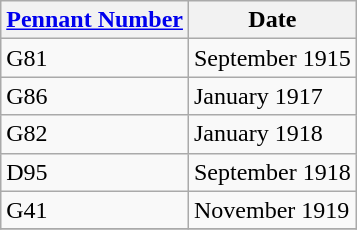<table class="wikitable" style="text-align:left">
<tr>
<th><a href='#'>Pennant Number</a></th>
<th>Date</th>
</tr>
<tr>
<td>G81</td>
<td>September 1915</td>
</tr>
<tr>
<td>G86</td>
<td>January 1917</td>
</tr>
<tr>
<td>G82</td>
<td>January 1918</td>
</tr>
<tr>
<td>D95</td>
<td>September 1918</td>
</tr>
<tr>
<td>G41</td>
<td>November 1919</td>
</tr>
<tr>
</tr>
</table>
